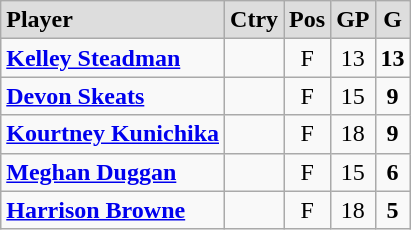<table class="wikitable">
<tr align="center" style="font-weight:bold; background-color:#dddddd;" |>
<td align="left">Player</td>
<td>Ctry</td>
<td>Pos</td>
<td>GP</td>
<td>G</td>
</tr>
<tr align="center">
<td align="left"><strong><a href='#'>Kelley Steadman</a></strong></td>
<td></td>
<td>F</td>
<td>13</td>
<td><strong>13</strong></td>
</tr>
<tr align="center">
<td align="left"><strong><a href='#'>Devon Skeats</a></strong></td>
<td></td>
<td>F</td>
<td>15</td>
<td><strong>9</strong></td>
</tr>
<tr align="center">
<td align="left"><strong><a href='#'>Kourtney Kunichika</a></strong></td>
<td></td>
<td>F</td>
<td>18</td>
<td><strong>9</strong></td>
</tr>
<tr align="center">
<td align="left"><strong><a href='#'>Meghan Duggan</a></strong></td>
<td></td>
<td>F</td>
<td>15</td>
<td><strong>6</strong></td>
</tr>
<tr align="center">
<td align="left"><strong><a href='#'>Harrison Browne</a></strong></td>
<td></td>
<td>F</td>
<td>18</td>
<td><strong>5</strong></td>
</tr>
</table>
